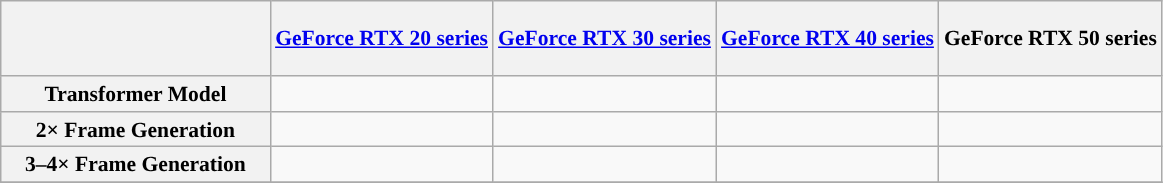<table class="wikitable plainrowheaders" style="text-align:left; font-size:90%;">
<tr>
<th style="width:12em; height:3em;"></th>
<th><a href='#'>GeForce RTX 20 series</a></th>
<th><a href='#'>GeForce RTX 30 series</a></th>
<th><a href='#'>GeForce RTX 40 series</a></th>
<th>GeForce RTX 50 series</th>
</tr>
<tr>
<th scope="row" style"height:2em;">Transformer Model</th>
<td></td>
<td></td>
<td></td>
<td></td>
</tr>
<tr>
<th scope="row" style"height:2em;">2× Frame Generation</th>
<td></td>
<td></td>
<td></td>
<td></td>
</tr>
<tr>
<th scope="row" style"height:2em;">3–4× Frame Generation</th>
<td></td>
<td></td>
<td></td>
<td></td>
</tr>
<tr>
</tr>
</table>
